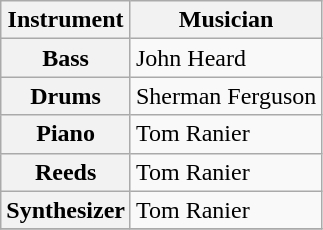<table class="wikitable plainrowheaders sortable">
<tr>
<th scope="col">Instrument</th>
<th scope="col" class="unsortable">Musician</th>
</tr>
<tr>
<th scope="row">Bass</th>
<td>John Heard</td>
</tr>
<tr>
<th scope="row">Drums</th>
<td>Sherman Ferguson</td>
</tr>
<tr>
<th scope="row">Piano</th>
<td>Tom Ranier</td>
</tr>
<tr>
<th scope="row">Reeds</th>
<td>Tom Ranier</td>
</tr>
<tr>
<th scope="row">Synthesizer</th>
<td>Tom Ranier</td>
</tr>
<tr>
</tr>
</table>
